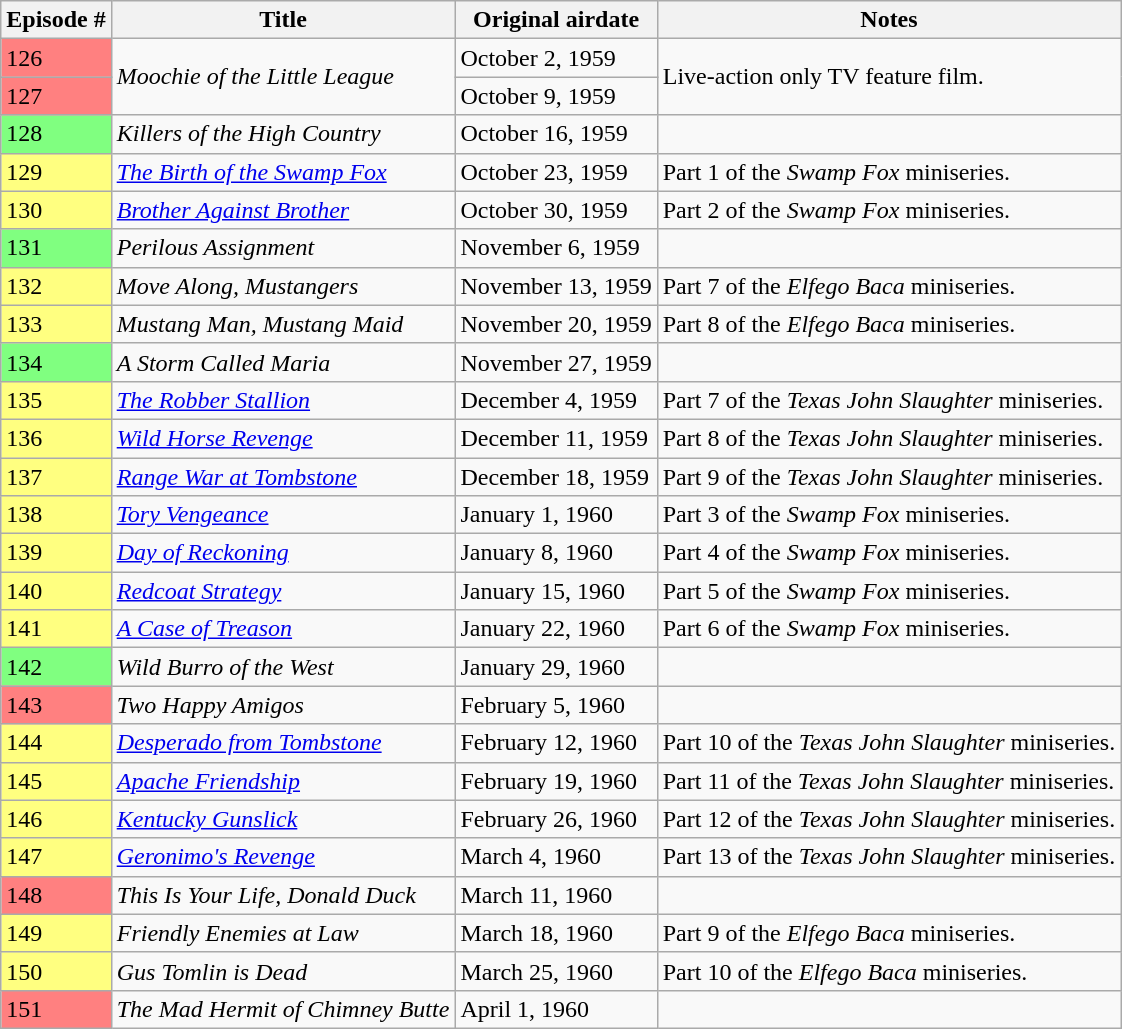<table class="wikitable wikiepisodetable sortable">
<tr>
<th>Episode #</th>
<th>Title</th>
<th>Original airdate</th>
<th>Notes</th>
</tr>
<tr>
<td style="background:#ff8080;">126</td>
<td rowspan="2"><em>Moochie of the Little League</em></td>
<td>October 2, 1959</td>
<td rowspan="2">Live-action only TV feature film.</td>
</tr>
<tr>
<td style="background:#ff8080;">127</td>
<td>October 9, 1959</td>
</tr>
<tr>
<td style="background:#80ff80;">128</td>
<td><em>Killers of the High Country</em></td>
<td>October 16, 1959</td>
<td></td>
</tr>
<tr>
<td style="background:#ffff80;">129</td>
<td><em><a href='#'>The Birth of the Swamp Fox</a></em></td>
<td>October 23, 1959</td>
<td>Part 1 of the <em>Swamp Fox</em> miniseries.</td>
</tr>
<tr>
<td style="background:#ffff80;">130</td>
<td><em><a href='#'>Brother Against Brother</a></em></td>
<td>October 30, 1959</td>
<td>Part 2 of the <em>Swamp Fox</em> miniseries.</td>
</tr>
<tr>
<td style="background:#80ff80;">131</td>
<td><em>Perilous Assignment</em></td>
<td>November 6, 1959</td>
<td></td>
</tr>
<tr>
<td style="background:#ffff80;">132</td>
<td><em>Move Along, Mustangers</em></td>
<td>November 13, 1959</td>
<td>Part 7 of the <em>Elfego Baca</em> miniseries.</td>
</tr>
<tr>
<td style="background:#ffff80;">133</td>
<td><em>Mustang Man, Mustang Maid</em></td>
<td>November 20, 1959</td>
<td>Part 8 of the <em>Elfego Baca</em> miniseries.</td>
</tr>
<tr>
<td style="background:#80ff80;">134</td>
<td><em>A Storm Called Maria</em></td>
<td>November 27, 1959</td>
<td></td>
</tr>
<tr>
<td style="background:#ffff80;">135</td>
<td><em><a href='#'>The Robber Stallion</a></em></td>
<td>December 4, 1959</td>
<td>Part 7 of the <em>Texas John Slaughter</em> miniseries.</td>
</tr>
<tr>
<td style="background:#ffff80;">136</td>
<td><em><a href='#'>Wild Horse Revenge</a></em></td>
<td>December 11, 1959</td>
<td>Part 8 of the <em>Texas John Slaughter</em> miniseries.</td>
</tr>
<tr>
<td style="background:#ffff80;">137</td>
<td><em><a href='#'>Range War at Tombstone</a></em></td>
<td>December 18, 1959</td>
<td>Part 9 of the <em>Texas John Slaughter</em> miniseries.</td>
</tr>
<tr>
<td style="background:#ffff80;">138</td>
<td><em><a href='#'>Tory Vengeance</a></em></td>
<td>January 1, 1960</td>
<td>Part 3 of the <em>Swamp Fox</em> miniseries.</td>
</tr>
<tr>
<td style="background:#ffff80;">139</td>
<td><em><a href='#'>Day of Reckoning</a></em></td>
<td>January 8, 1960</td>
<td>Part 4 of the <em>Swamp Fox</em> miniseries.</td>
</tr>
<tr>
<td style="background:#ffff80;">140</td>
<td><em><a href='#'>Redcoat Strategy</a></em></td>
<td>January 15, 1960</td>
<td>Part 5 of the <em>Swamp Fox</em> miniseries.</td>
</tr>
<tr>
<td style="background:#ffff80;">141</td>
<td><em><a href='#'>A Case of Treason</a></em></td>
<td>January 22, 1960</td>
<td>Part 6 of the <em>Swamp Fox</em> miniseries.</td>
</tr>
<tr>
<td style="background:#80ff80;">142</td>
<td><em>Wild Burro of the West</em></td>
<td>January 29, 1960</td>
<td></td>
</tr>
<tr>
<td style="background:#ff8080;">143</td>
<td><em>Two Happy Amigos</em></td>
<td>February 5, 1960</td>
<td></td>
</tr>
<tr>
<td style="background:#ffff80;">144</td>
<td><em><a href='#'>Desperado from Tombstone</a></em></td>
<td>February 12, 1960</td>
<td>Part 10 of the <em>Texas John Slaughter</em> miniseries.</td>
</tr>
<tr>
<td style="background:#ffff80;">145</td>
<td><em><a href='#'>Apache Friendship</a></em></td>
<td>February 19, 1960</td>
<td>Part 11 of the <em>Texas John Slaughter</em> miniseries.</td>
</tr>
<tr>
<td style="background:#ffff80;">146</td>
<td><em><a href='#'>Kentucky Gunslick</a></em></td>
<td>February 26, 1960</td>
<td>Part 12 of the <em>Texas John Slaughter</em> miniseries.</td>
</tr>
<tr>
<td style="background:#ffff80;">147</td>
<td><em><a href='#'>Geronimo's Revenge</a></em></td>
<td>March 4, 1960</td>
<td>Part 13 of the <em>Texas John Slaughter</em> miniseries.</td>
</tr>
<tr>
<td style="background:#ff8080;">148</td>
<td><em>This Is Your Life, Donald Duck</em></td>
<td>March 11, 1960</td>
<td></td>
</tr>
<tr>
<td style="background:#ffff80;">149</td>
<td><em>Friendly Enemies at Law</em></td>
<td>March 18, 1960</td>
<td>Part 9 of the <em>Elfego Baca</em> miniseries.</td>
</tr>
<tr>
<td style="background:#ffff80;">150</td>
<td><em>Gus Tomlin is Dead</em></td>
<td>March 25, 1960</td>
<td>Part 10 of the <em>Elfego Baca</em> miniseries.</td>
</tr>
<tr>
<td style="background:#ff8080;">151</td>
<td><em>The Mad Hermit of Chimney Butte</em></td>
<td>April 1, 1960</td>
<td></td>
</tr>
</table>
